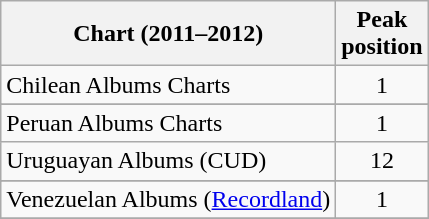<table class="wikitable sortable">
<tr>
<th>Chart (2011–2012)</th>
<th>Peak<br>position</th>
</tr>
<tr>
<td>Chilean Albums Charts</td>
<td align="center">1</td>
</tr>
<tr>
</tr>
<tr>
</tr>
<tr>
</tr>
<tr>
</tr>
<tr>
<td>Peruan Albums Charts</td>
<td align="center">1</td>
</tr>
<tr>
<td>Uruguayan Albums (CUD)</td>
<td align="center">12</td>
</tr>
<tr>
</tr>
<tr>
</tr>
<tr>
</tr>
<tr>
</tr>
<tr>
<td>Venezuelan Albums (<a href='#'>Recordland</a>)</td>
<td style="text-align:center;">1</td>
</tr>
<tr>
</tr>
</table>
